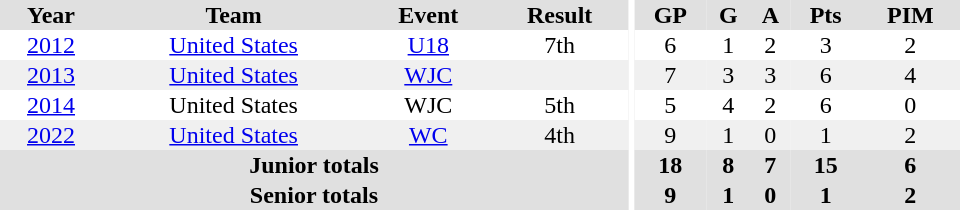<table border="0" cellpadding="1" cellspacing="0" ID="Table3" style="text-align:center; width:40em">
<tr bgcolor="#e0e0e0">
<th>Year</th>
<th>Team</th>
<th>Event</th>
<th>Result</th>
<th rowspan="99" bgcolor="#ffffff"></th>
<th>GP</th>
<th>G</th>
<th>A</th>
<th>Pts</th>
<th>PIM</th>
</tr>
<tr>
<td><a href='#'>2012</a></td>
<td><a href='#'>United States</a></td>
<td><a href='#'>U18</a></td>
<td>7th</td>
<td>6</td>
<td>1</td>
<td>2</td>
<td>3</td>
<td>2</td>
</tr>
<tr style="background:#f0f0f0;">
<td><a href='#'>2013</a></td>
<td><a href='#'>United States</a></td>
<td><a href='#'>WJC</a></td>
<td></td>
<td>7</td>
<td>3</td>
<td>3</td>
<td>6</td>
<td>4</td>
</tr>
<tr>
<td><a href='#'>2014</a></td>
<td>United States</td>
<td>WJC</td>
<td>5th</td>
<td>5</td>
<td>4</td>
<td>2</td>
<td>6</td>
<td>0</td>
</tr>
<tr style="background:#f0f0f0;">
<td><a href='#'>2022</a></td>
<td><a href='#'>United States</a></td>
<td><a href='#'>WC</a></td>
<td>4th</td>
<td>9</td>
<td>1</td>
<td>0</td>
<td>1</td>
<td>2</td>
</tr>
<tr style="background:#e0e0e0;">
<th colspan="4">Junior totals</th>
<th>18</th>
<th>8</th>
<th>7</th>
<th>15</th>
<th>6</th>
</tr>
<tr style="background:#e0e0e0;">
<th colspan="4">Senior totals</th>
<th>9</th>
<th>1</th>
<th>0</th>
<th>1</th>
<th>2</th>
</tr>
</table>
